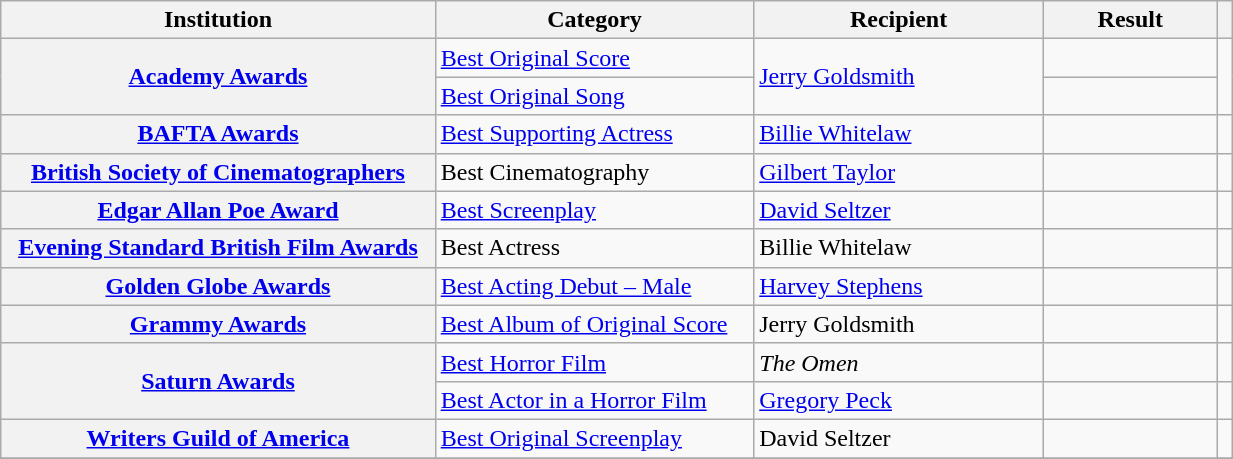<table class="wikitable unsortable plainrowheaders" style="width:65%;">
<tr>
<th style="width:30%;">Institution</th>
<th style="width:22%;">Category</th>
<th style="width:20%;">Recipient</th>
<th style="width:12%;">Result</th>
<th style="width:1%;"></th>
</tr>
<tr>
<th scope="row" rowspan="2" style="text-align:center;"><a href='#'>Academy Awards</a></th>
<td><a href='#'>Best Original Score</a></td>
<td rowspan="2"><a href='#'>Jerry Goldsmith</a></td>
<td></td>
<td rowspan="2" style="text-align:center;"></td>
</tr>
<tr>
<td><a href='#'>Best Original Song</a></td>
<td></td>
</tr>
<tr>
<th scope="row" style="text-align:center;"><a href='#'>BAFTA Awards</a></th>
<td><a href='#'>Best Supporting Actress</a></td>
<td><a href='#'>Billie Whitelaw</a></td>
<td></td>
<td style="text-align:center;"></td>
</tr>
<tr>
<th scope="row" style="text-align:center;"><a href='#'>British Society of Cinematographers</a></th>
<td>Best Cinematography</td>
<td><a href='#'>Gilbert Taylor</a></td>
<td></td>
<td style="text-align:center;"></td>
</tr>
<tr>
<th scope="row" style="text-align:center;"><a href='#'>Edgar Allan Poe Award</a></th>
<td><a href='#'>Best Screenplay</a></td>
<td><a href='#'>David Seltzer</a></td>
<td></td>
<td style="text-align:center;"></td>
</tr>
<tr>
<th scope="row" style="text-align:center;"><a href='#'>Evening Standard British Film Awards</a></th>
<td>Best Actress</td>
<td>Billie Whitelaw</td>
<td></td>
<td style="text-align:center;"></td>
</tr>
<tr>
<th scope="row" style="text-align:center;"><a href='#'>Golden Globe Awards</a></th>
<td><a href='#'>Best Acting Debut – Male</a></td>
<td><a href='#'>Harvey Stephens</a></td>
<td></td>
<td style="text-align:center;"></td>
</tr>
<tr>
<th scope="row" style="text-align:center;"><a href='#'>Grammy Awards</a></th>
<td><a href='#'>Best Album of Original Score</a></td>
<td>Jerry Goldsmith</td>
<td></td>
<td style="text-align:center;"></td>
</tr>
<tr>
<th scope="row" rowspan="2" style="text-align:center;"><a href='#'>Saturn Awards</a></th>
<td><a href='#'>Best Horror Film</a></td>
<td><em>The Omen</em></td>
<td></td>
<td style="text-align:center;"></td>
</tr>
<tr>
<td><a href='#'>Best Actor in a Horror Film</a></td>
<td><a href='#'>Gregory Peck</a></td>
<td></td>
<td style="text-align:center;"></td>
</tr>
<tr>
<th scope="row" style="text-align:center;"><a href='#'>Writers Guild of America</a></th>
<td><a href='#'>Best Original Screenplay</a></td>
<td>David Seltzer</td>
<td></td>
<td style="text-align:center;"></td>
</tr>
<tr>
</tr>
</table>
